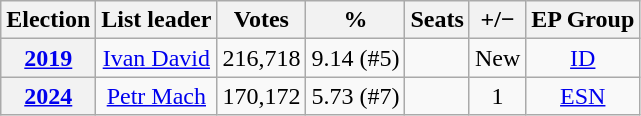<table class="wikitable" style=text-align:center;">
<tr>
<th>Election</th>
<th>List leader</th>
<th>Votes</th>
<th>%</th>
<th>Seats</th>
<th>+/−</th>
<th>EP Group</th>
</tr>
<tr>
<th><a href='#'>2019</a></th>
<td><a href='#'>Ivan David</a></td>
<td>216,718</td>
<td>9.14 (#5)</td>
<td></td>
<td>New</td>
<td><a href='#'>ID</a></td>
</tr>
<tr>
<th><a href='#'>2024</a></th>
<td><a href='#'>Petr Mach</a></td>
<td>170,172</td>
<td>5.73 (#7)</td>
<td></td>
<td> 1</td>
<td><a href='#'>ESN</a></td>
</tr>
</table>
